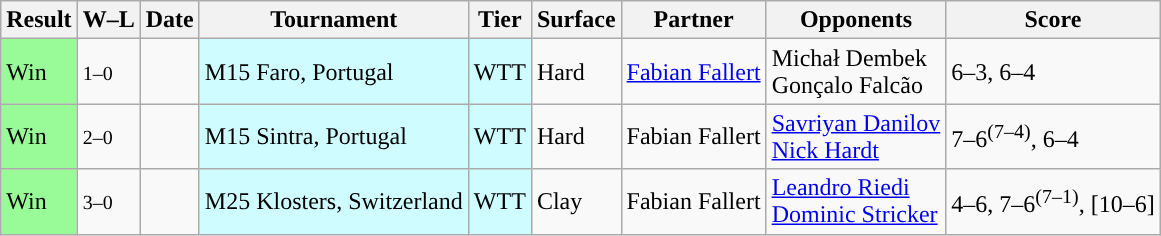<table class="sortable wikitable">
<tr>
<th>Result</th>
<th class="unsortable">W–L</th>
<th>Date</th>
<th>Tournament</th>
<th>Tier</th>
<th>Surface</th>
<th>Partner</th>
<th>Opponents</th>
<th class="unsortable">Score</th>
</tr>
<tr>
<td bgcolor=98FB98>Win</td>
<td><small>1–0</small></td>
<td></td>
<td style="background:#cffcff;">M15 Faro, Portugal</td>
<td style="background:#cffcff;">WTT</td>
<td>Hard</td>
<td> <a href='#'>Fabian Fallert</a></td>
<td> Michał Dembek<br> Gonçalo Falcão</td>
<td>6–3, 6–4</td>
</tr>
<tr>
<td bgcolor=98FB98>Win</td>
<td><small>2–0</small></td>
<td></td>
<td style="background:#cffcff;">M15 Sintra, Portugal</td>
<td style="background:#cffcff;">WTT</td>
<td>Hard</td>
<td> Fabian Fallert</td>
<td> <a href='#'>Savriyan Danilov</a><br> <a href='#'>Nick Hardt</a></td>
<td>7–6<sup>(7–4)</sup>, 6–4</td>
</tr>
<tr>
<td bgcolor=98FB98>Win</td>
<td><small>3–0</small></td>
<td></td>
<td style="background:#cffcff;">M25 Klosters, Switzerland</td>
<td style="background:#cffcff;">WTT</td>
<td>Clay</td>
<td> Fabian Fallert</td>
<td> <a href='#'>Leandro Riedi</a><br> <a href='#'>Dominic Stricker</a></td>
<td>4–6, 7–6<sup>(7–1)</sup>, [10–6]</td>
</tr>
</table>
